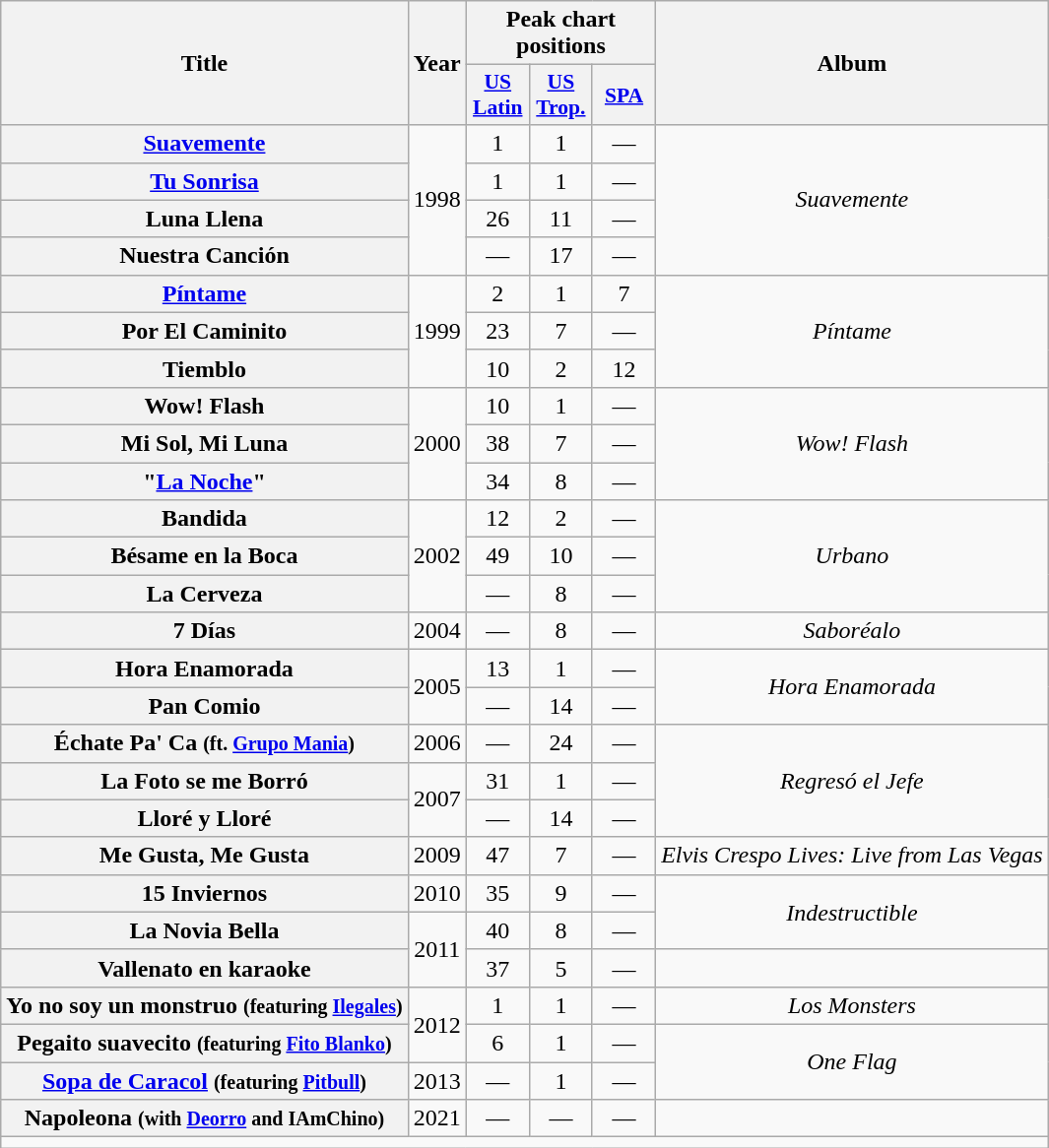<table class="wikitable plainrowheaders" style="text-align:center;">
<tr>
<th rowspan="2">Title</th>
<th rowspan="2">Year</th>
<th colspan="3">Peak chart positions</th>
<th rowspan="2">Album</th>
</tr>
<tr>
<th scope="col" style="width:2.5em;font-size:90%;"><a href='#'>US<br>Latin</a><br></th>
<th scope="col" style="width:2.5em;font-size:90%;"><a href='#'>US<br>Trop.</a><br></th>
<th scope="col" style="width:2.5em;font-size:90%;"><a href='#'>SPA</a><br></th>
</tr>
<tr>
<th scope="row"><a href='#'>Suavemente</a></th>
<td rowspan="4">1998</td>
<td>1</td>
<td>1</td>
<td>—</td>
<td rowspan="4"><em>Suavemente</em></td>
</tr>
<tr>
<th scope="row"><a href='#'>Tu Sonrisa</a></th>
<td>1</td>
<td>1</td>
<td>—</td>
</tr>
<tr>
<th scope="row">Luna Llena</th>
<td>26</td>
<td>11</td>
<td>—</td>
</tr>
<tr>
<th scope="row">Nuestra Canción</th>
<td>—</td>
<td>17</td>
<td>—</td>
</tr>
<tr>
<th scope="row"><a href='#'>Píntame</a></th>
<td rowspan="3">1999</td>
<td>2</td>
<td>1</td>
<td>7</td>
<td rowspan="3"><em>Píntame</em></td>
</tr>
<tr>
<th scope="row">Por El Caminito</th>
<td>23</td>
<td>7</td>
<td>—</td>
</tr>
<tr>
<th scope="row">Tiemblo</th>
<td>10</td>
<td>2</td>
<td>12</td>
</tr>
<tr>
<th scope="row">Wow! Flash</th>
<td rowspan="3">2000</td>
<td>10</td>
<td>1</td>
<td>—</td>
<td rowspan="3"><em>Wow! Flash</em></td>
</tr>
<tr>
<th scope="row">Mi Sol, Mi Luna</th>
<td>38</td>
<td>7</td>
<td>—</td>
</tr>
<tr>
<th scope="row">"<a href='#'>La Noche</a>"</th>
<td>34</td>
<td>8</td>
<td>—</td>
</tr>
<tr>
<th scope="row">Bandida</th>
<td rowspan="3">2002</td>
<td>12</td>
<td>2</td>
<td>—</td>
<td rowspan="3"><em>Urbano</em></td>
</tr>
<tr>
<th scope="row">Bésame en la Boca</th>
<td>49</td>
<td>10</td>
<td>—</td>
</tr>
<tr>
<th scope="row">La Cerveza</th>
<td>—</td>
<td>8</td>
<td>—</td>
</tr>
<tr>
<th scope="row">7 Días</th>
<td rowspan="1">2004</td>
<td>—</td>
<td>8</td>
<td>—</td>
<td rowspan="1"><em>Saboréalo</em></td>
</tr>
<tr>
<th scope="row">Hora Enamorada</th>
<td rowspan="2">2005</td>
<td>13</td>
<td>1</td>
<td>—</td>
<td rowspan="2"><em>Hora Enamorada</em></td>
</tr>
<tr>
<th scope="row">Pan Comio</th>
<td>—</td>
<td>14</td>
<td>—</td>
</tr>
<tr>
<th scope="row">Échate Pa' Ca <small>(ft. <a href='#'>Grupo Mania</a>)</small></th>
<td>2006</td>
<td>—</td>
<td>24</td>
<td>—</td>
<td rowspan="3"><em>Regresó el Jefe</em></td>
</tr>
<tr>
<th scope="row">La Foto se me Borró</th>
<td rowspan="2">2007</td>
<td>31</td>
<td>1</td>
<td>—</td>
</tr>
<tr>
<th scope="row">Lloré y Lloré</th>
<td>—</td>
<td>14</td>
<td>—</td>
</tr>
<tr>
<th scope="row">Me Gusta, Me Gusta</th>
<td>2009</td>
<td>47</td>
<td>7</td>
<td>—</td>
<td><em>Elvis Crespo Lives: Live from Las Vegas</em></td>
</tr>
<tr>
<th scope="row">15 Inviernos</th>
<td>2010</td>
<td>35</td>
<td>9</td>
<td>—</td>
<td rowspan="2"><em>Indestructible</em></td>
</tr>
<tr>
<th scope="row">La Novia Bella</th>
<td rowspan="2">2011</td>
<td>40</td>
<td>8</td>
<td>—</td>
</tr>
<tr>
<th scope="row">Vallenato en karaoke</th>
<td>37</td>
<td>5</td>
<td>—</td>
</tr>
<tr>
<th scope="row">Yo no soy un monstruo <small>(featuring <a href='#'>Ilegales</a>)</small></th>
<td rowspan="2">2012</td>
<td>1</td>
<td>1</td>
<td>—</td>
<td><em>Los Monsters</em></td>
</tr>
<tr>
<th scope="row">Pegaito suavecito <small>(featuring <a href='#'>Fito Blanko</a>)</small></th>
<td>6</td>
<td>1</td>
<td>—</td>
<td rowspan="2"><em>One Flag</em></td>
</tr>
<tr>
<th scope="row"><a href='#'>Sopa de Caracol</a> <small>(featuring <a href='#'>Pitbull</a>)</small></th>
<td>2013</td>
<td>—</td>
<td>1</td>
<td>—</td>
</tr>
<tr>
<th scope="row">Napoleona <small>(with <a href='#'>Deorro</a> and IAmChino)</small></th>
<td>2021</td>
<td>—</td>
<td>—</td>
<td>—</td>
<td></td>
</tr>
<tr>
<td colspan="6"></td>
</tr>
</table>
